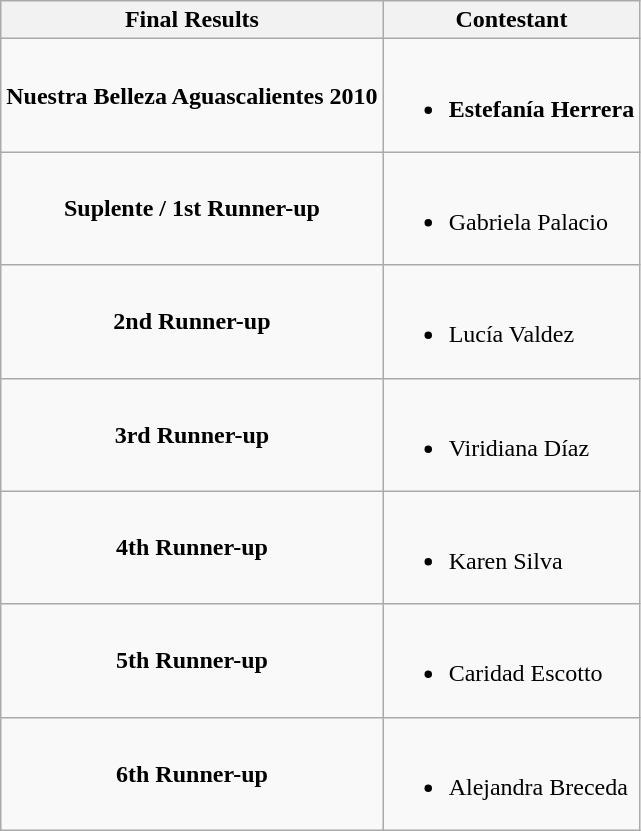<table class="wikitable">
<tr>
<th>Final Results</th>
<th>Contestant</th>
</tr>
<tr>
<td align="center"><strong>Nuestra Belleza Aguascalientes 2010</strong></td>
<td><br><ul><li><strong>Estefanía Herrera</strong></li></ul></td>
</tr>
<tr>
<td align="center"><strong>Suplente / 1st Runner-up</strong></td>
<td><br><ul><li>Gabriela Palacio</li></ul></td>
</tr>
<tr>
<td align="center"><strong>2nd Runner-up</strong></td>
<td><br><ul><li>Lucía Valdez</li></ul></td>
</tr>
<tr>
<td align="center"><strong>3rd Runner-up</strong></td>
<td><br><ul><li>Viridiana Díaz</li></ul></td>
</tr>
<tr>
<td align="center"><strong>4th Runner-up</strong></td>
<td><br><ul><li>Karen Silva</li></ul></td>
</tr>
<tr>
<td align="center"><strong>5th Runner-up</strong></td>
<td><br><ul><li>Caridad Escotto</li></ul></td>
</tr>
<tr>
<td align="center"><strong>6th Runner-up</strong></td>
<td><br><ul><li>Alejandra Breceda</li></ul></td>
</tr>
</table>
